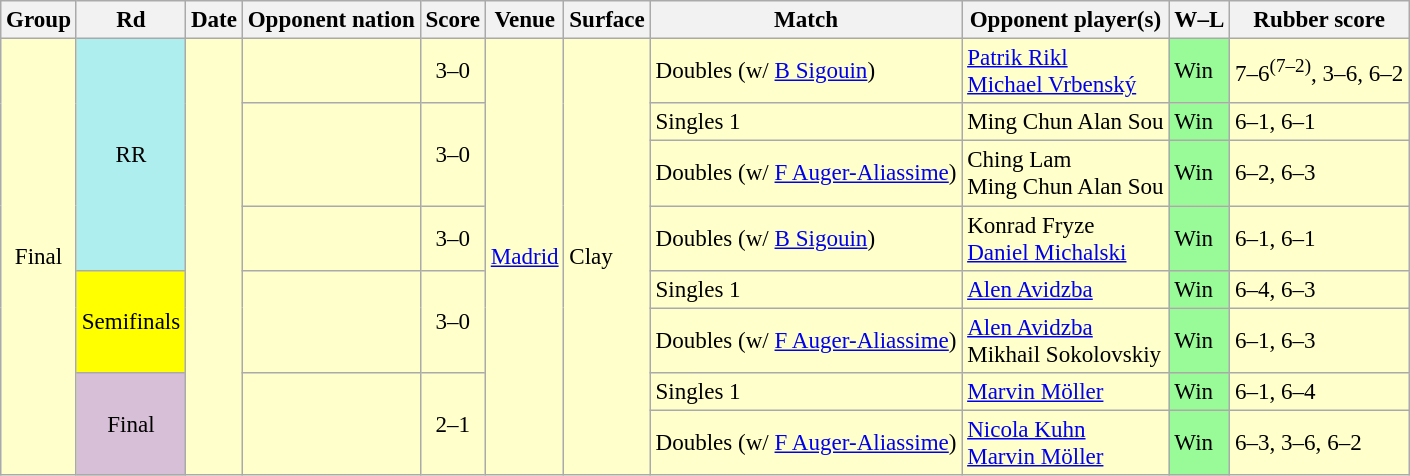<table class="sortable wikitable" style=font-size:96%>
<tr>
<th scope="col" class="unsortable">Group</th>
<th scope="col">Rd</th>
<th scope="col" class="unsortable">Date</th>
<th scope="col">Opponent nation</th>
<th scope="col">Score</th>
<th scope="col" class="unsortable">Venue</th>
<th scope="col" class="unsortable">Surface</th>
<th scope="col">Match</th>
<th scope="col">Opponent player(s)</th>
<th scope="col" class="unsortable">W–L</th>
<th scope="col" class="unsortable">Rubber score</th>
</tr>
<tr style="background:#ffffcc;">
<td rowspan="8" style="text-align:center;">Final</td>
<td align="center" style="background:#afeeee;" rowspan=4>RR</td>
<td rowspan="8"></td>
<td></td>
<td style="text-align:center;">3–0</td>
<td rowspan="8"><a href='#'>Madrid</a></td>
<td rowspan="8">Clay</td>
<td>Doubles (w/ <a href='#'>B Sigouin</a>)</td>
<td data-sort-value="Rikl, P"><a href='#'>Patrik Rikl</a><br><a href='#'>Michael Vrbenský</a></td>
<td style="background:#98fb98;">Win</td>
<td>7–6<sup>(7–2)</sup>, 3–6, 6–2</td>
</tr>
<tr style="background:#ffffcc;">
<td rowspan="2"></td>
<td rowspan="2" style="text-align:center;">3–0</td>
<td>Singles 1</td>
<td data-sort-value="Sou, M">Ming Chun Alan Sou</td>
<td style="background:#98fb98;">Win</td>
<td>6–1, 6–1</td>
</tr>
<tr style="background:#ffffcc;">
<td>Doubles (w/ <a href='#'>F Auger-Aliassime</a>)</td>
<td data-sort-value="Lam, C">Ching Lam<br>Ming Chun Alan Sou</td>
<td style="background:#98fb98;">Win</td>
<td>6–2, 6–3</td>
</tr>
<tr style="background:#ffffcc;">
<td></td>
<td style="text-align:center;">3–0</td>
<td>Doubles (w/ <a href='#'>B Sigouin</a>)</td>
<td data-sort-value="Fryze, K">Konrad Fryze<br><a href='#'>Daniel Michalski</a></td>
<td style="background:#98fb98;">Win</td>
<td>6–1, 6–1</td>
</tr>
<tr style="background:#ffffcc;">
<td align="center" style="background:yellow;" rowspan=2>Semifinals</td>
<td rowspan="2"></td>
<td rowspan="2" style="text-align:center;">3–0</td>
<td>Singles 1</td>
<td data-sort-value="Avidzba, A"><a href='#'>Alen Avidzba</a></td>
<td style="background:#98fb98;">Win</td>
<td>6–4, 6–3</td>
</tr>
<tr style="background:#ffffcc;">
<td>Doubles (w/ <a href='#'>F Auger-Aliassime</a>)</td>
<td data-sort-value="Avidzba, A"><a href='#'>Alen Avidzba</a><br>Mikhail Sokolovskiy</td>
<td style="background:#98fb98;">Win</td>
<td>6–1, 6–3</td>
</tr>
<tr style="background:#ffffcc;">
<td align="center" style="background:#D8BFD8" rowspan=2>Final</td>
<td rowspan="2"></td>
<td rowspan="2" style="text-align:center;">2–1</td>
<td>Singles 1</td>
<td data-sort-value="Möller, M"><a href='#'>Marvin Möller</a></td>
<td style="background:#98fb98;">Win</td>
<td>6–1, 6–4</td>
</tr>
<tr style="background:#ffffcc;">
<td>Doubles (w/ <a href='#'>F Auger-Aliassime</a>)</td>
<td data-sort-value="Kuhn, N"><a href='#'>Nicola Kuhn</a><br><a href='#'>Marvin Möller</a></td>
<td style="background:#98fb98;">Win</td>
<td>6–3, 3–6, 6–2</td>
</tr>
</table>
